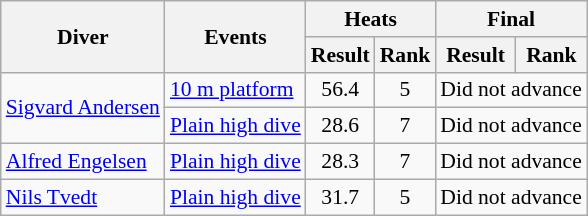<table class=wikitable style="font-size:90%">
<tr>
<th rowspan="2">Diver</th>
<th rowspan="2">Events</th>
<th colspan="2">Heats</th>
<th colspan="2">Final</th>
</tr>
<tr>
<th>Result</th>
<th>Rank</th>
<th>Result</th>
<th>Rank</th>
</tr>
<tr>
<td rowspan=2><a href='#'>Sigvard Andersen</a></td>
<td><a href='#'>10 m platform</a></td>
<td align=center>56.4</td>
<td align=center>5</td>
<td align=center colspan=2>Did not advance</td>
</tr>
<tr>
<td><a href='#'>Plain high dive</a></td>
<td align=center>28.6</td>
<td align=center>7</td>
<td align=center colspan=2>Did not advance</td>
</tr>
<tr>
<td><a href='#'>Alfred Engelsen</a></td>
<td><a href='#'>Plain high dive</a></td>
<td align=center>28.3</td>
<td align=center>7</td>
<td align=center colspan=2>Did not advance</td>
</tr>
<tr>
<td><a href='#'>Nils Tvedt</a></td>
<td><a href='#'>Plain high dive</a></td>
<td align=center>31.7</td>
<td align=center>5</td>
<td align=center colspan=2>Did not advance</td>
</tr>
</table>
